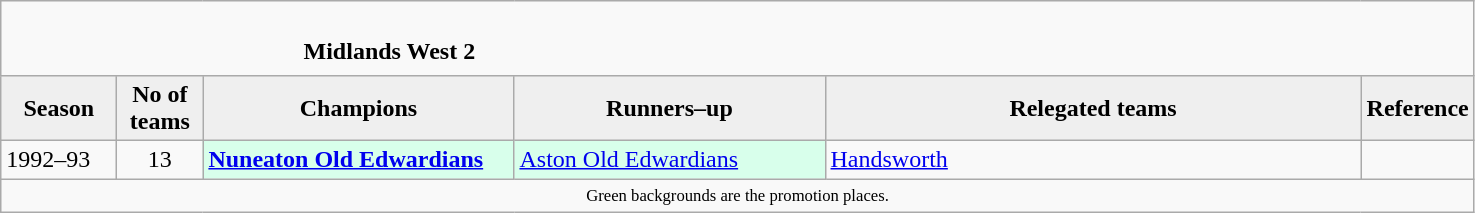<table class="wikitable" style="text-align: left;">
<tr>
<td colspan="11" cellpadding="0" cellspacing="0"><br><table border="0" style="width:100%;" cellpadding="0" cellspacing="0">
<tr>
<td style="width:20%; border:0;"></td>
<td style="border:0;"><strong>Midlands West 2</strong></td>
<td style="width:20%; border:0;"></td>
</tr>
</table>
</td>
</tr>
<tr>
<th style="background:#efefef; width:70px;">Season</th>
<th style="background:#efefef; width:50px;">No of teams</th>
<th style="background:#efefef; width:200px;">Champions</th>
<th style="background:#efefef; width:200px;">Runners–up</th>
<th style="background:#efefef; width:350px;">Relegated teams</th>
<th style="background:#efefef; width:50px;">Reference</th>
</tr>
<tr align=left>
<td>1992–93</td>
<td style="text-align: center;">13</td>
<td style="background:#d8ffeb;"><strong><a href='#'>Nuneaton Old Edwardians</a></strong></td>
<td style="background:#d8ffeb;"><a href='#'>Aston Old Edwardians</a></td>
<td><a href='#'>Handsworth</a></td>
<td></td>
</tr>
<tr>
<td colspan="15"  style="border:0; font-size:smaller; text-align:center;"><small><span>Green backgrounds</span> are the promotion places.</small></td>
</tr>
</table>
